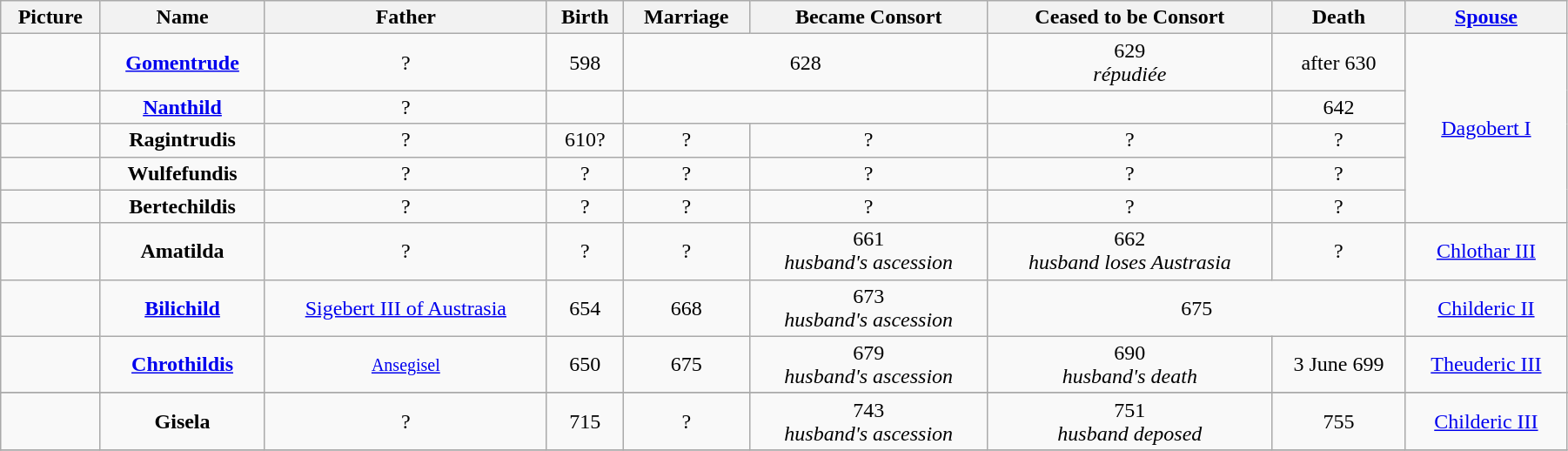<table width=95% class="wikitable">
<tr>
<th>Picture</th>
<th>Name</th>
<th>Father</th>
<th>Birth</th>
<th>Marriage</th>
<th>Became Consort</th>
<th>Ceased to be Consort</th>
<th>Death</th>
<th><a href='#'>Spouse</a></th>
</tr>
<tr>
<td align="center"></td>
<td align="center"><strong><a href='#'>Gomentrude</a></strong></td>
<td align="center">?</td>
<td align="center">598</td>
<td align="center" colspan="2">628</td>
<td align="center">629<br><em>répudiée</em></td>
<td align="center">after 630</td>
<td align="center" rowspan="5"><a href='#'>Dagobert I</a></td>
</tr>
<tr>
<td align="center"></td>
<td align="center"><strong><a href='#'>Nanthild</a></strong></td>
<td align="center">?</td>
<td align="center"></td>
<td align="center" colspan="2"></td>
<td align="center"></td>
<td align="center">642</td>
</tr>
<tr>
<td align="center"></td>
<td align="center"><strong>Ragintrudis</strong></td>
<td align="center">?</td>
<td align="center">610?</td>
<td align="center">?</td>
<td align="center">?</td>
<td align="center">?</td>
<td align="center">?</td>
</tr>
<tr>
<td align="center"></td>
<td align="center"><strong>Wulfefundis</strong></td>
<td align="center">?</td>
<td align="center">?</td>
<td align="center">?</td>
<td align="center">?</td>
<td align="center">?</td>
<td align="center">?</td>
</tr>
<tr>
<td align="center"></td>
<td align="center"><strong>Bertechildis</strong></td>
<td align="center">?</td>
<td align="center">?</td>
<td align="center">?</td>
<td align="center">?</td>
<td align="center">?</td>
<td align="center">?</td>
</tr>
<tr>
<td align="center"></td>
<td align="center"><strong>Amatilda</strong></td>
<td align="center">?</td>
<td align="center">?</td>
<td align="center">?</td>
<td align="center">661<br><em>husband's ascession</em></td>
<td align="center">662<br><em>husband loses Austrasia</em></td>
<td align="center">?</td>
<td align="center"><a href='#'>Chlothar III</a></td>
</tr>
<tr>
<td align="center"></td>
<td align="center"><strong><a href='#'>Bilichild</a></strong></td>
<td align="center"><a href='#'>Sigebert III of Austrasia</a></td>
<td align="center">654</td>
<td align="center">668</td>
<td align="center">673<br><em>husband's ascession</em></td>
<td align="center" colspan="2">675</td>
<td align="center"><a href='#'>Childeric II</a></td>
</tr>
<tr>
<td align="center"></td>
<td align="center"><strong><a href='#'>Chrothildis</a></strong></td>
<td align="center"><small><a href='#'>Ansegisel</a></small></td>
<td align="center">650</td>
<td align="center">675</td>
<td align="center">679<br><em>husband's ascession</em></td>
<td align="center">690<br><em>husband's death</em></td>
<td align="center">3 June 699</td>
<td align="center"><a href='#'>Theuderic III</a></td>
</tr>
<tr>
</tr>
<tr>
<td align="center"></td>
<td align="center"><strong>Gisela</strong></td>
<td align="center">?</td>
<td align="center">715</td>
<td align="center">?</td>
<td align="center">743<br><em>husband's ascession</em></td>
<td align="center">751<br><em>husband deposed</em></td>
<td align="center">755</td>
<td align="center"><a href='#'>Childeric III</a></td>
</tr>
<tr>
</tr>
</table>
